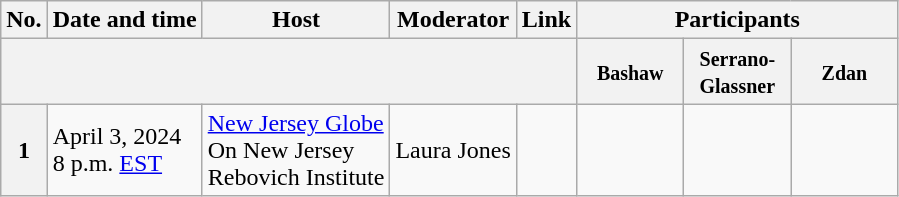<table class="wikitable" text-align:center;">
<tr>
<th style="white-space:nowrap;">No.</th>
<th>Date and time</th>
<th>Host</th>
<th>Moderator</th>
<th>Link</th>
<th scope="col" colspan="10">Participants</th>
</tr>
<tr>
<th colspan="5"><br></th>
<th scope="col" style="width:4em;"><small>Bashaw</small></th>
<th scope="col" style="width:4em;"><small>Serrano-<br>Glassner</small></th>
<th scope="col" style="width:4em;"><small>Zdan</small></th>
</tr>
<tr>
<th>1</th>
<td style="white-space:nowrap;">April 3, 2024<br>8 p.m. <a href='#'>EST</a></td>
<td style="white-space:nowrap;"><a href='#'>New Jersey Globe</a><br>On New Jersey<br>Rebovich Institute</td>
<td style="white-space:nowrap;">Laura Jones</td>
<td style="white-space:nowrap;"></td>
<td></td>
<td></td>
<td></td>
</tr>
</table>
